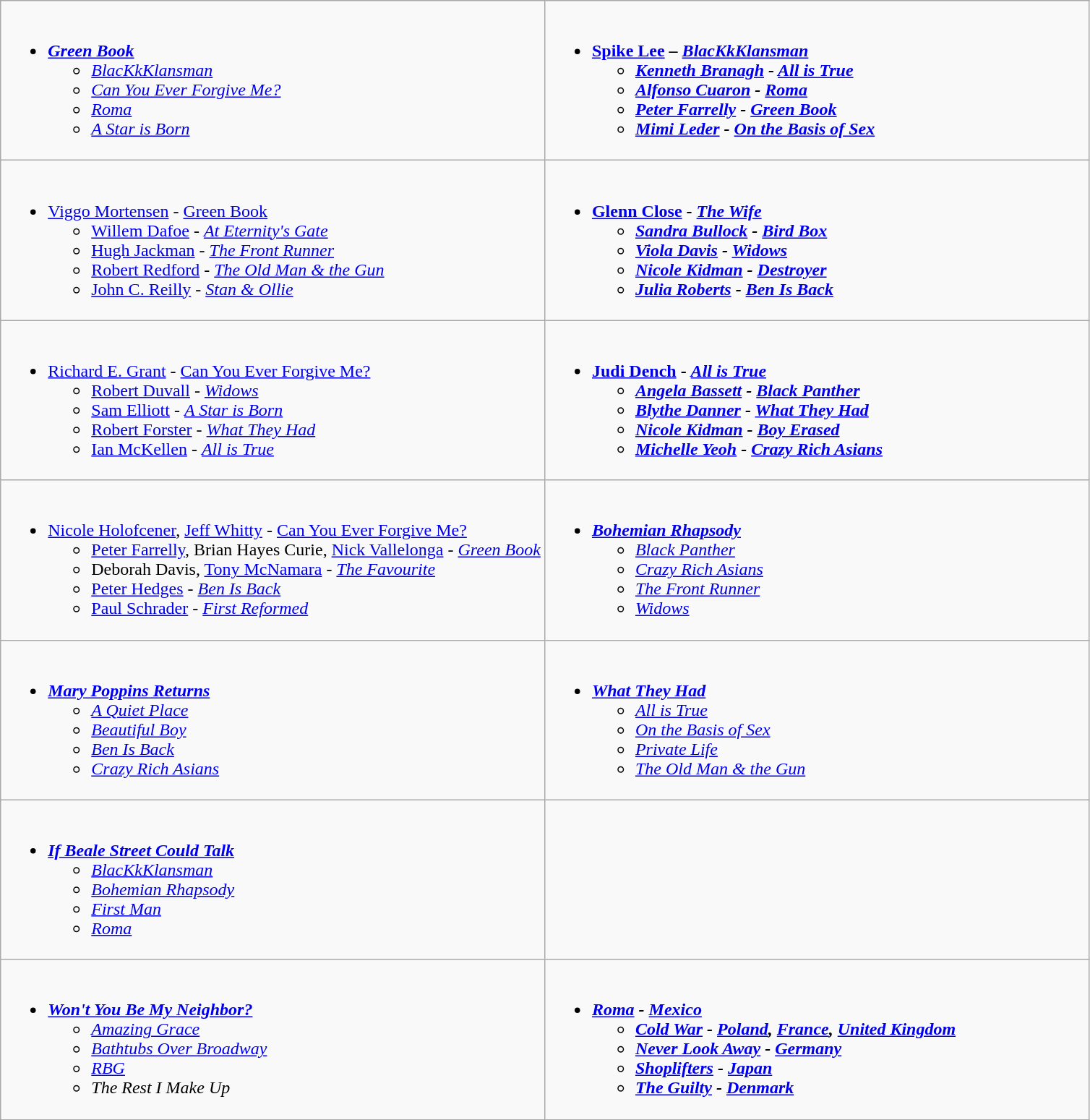<table class=wikitable>
<tr>
<td style="vertical-align:top; width:50%;"><br><ul><li><strong><em><a href='#'>Green Book</a></em></strong><ul><li><em><a href='#'>BlacKkKlansman</a></em></li><li><em><a href='#'>Can You Ever Forgive Me?</a></em></li><li><em><a href='#'>Roma</a></em></li><li><em><a href='#'>A Star is Born</a></em></li></ul></li></ul></td>
<td style="vertical-align:top; width:50%;"><br><ul><li><strong><a href='#'>Spike Lee</a> – <em><a href='#'>BlacKkKlansman</a><strong><em><ul><li><a href='#'>Kenneth Branagh</a> - </em><a href='#'>All is True</a><em></li><li><a href='#'>Alfonso Cuaron</a> - </em><a href='#'>Roma</a><em></li><li><a href='#'>Peter Farrelly</a> - </em><a href='#'>Green Book</a><em></li><li><a href='#'>Mimi Leder</a> - </em><a href='#'>On the Basis of Sex</a><em></li></ul></li></ul></td>
</tr>
<tr>
<td style="vertical-align:top; width:50%;"><br><ul><li></strong><a href='#'>Viggo Mortensen</a> - </em><a href='#'>Green Book</a></em></strong><ul><li><a href='#'>Willem Dafoe</a> - <em><a href='#'>At Eternity's Gate</a></em></li><li><a href='#'>Hugh Jackman</a> - <em><a href='#'>The Front Runner</a></em></li><li><a href='#'>Robert Redford</a> - <em><a href='#'>The Old Man & the Gun</a></em></li><li><a href='#'>John C. Reilly</a> - <em><a href='#'>Stan & Ollie</a></em></li></ul></li></ul></td>
<td style="vertical-align:top; width:50%;"><br><ul><li><strong><a href='#'>Glenn Close</a> - <em><a href='#'>The Wife</a><strong><em><ul><li><a href='#'>Sandra Bullock</a> - </em><a href='#'>Bird Box</a><em></li><li><a href='#'>Viola Davis</a> - </em><a href='#'>Widows</a><em></li><li><a href='#'>Nicole Kidman</a> - </em><a href='#'>Destroyer</a><em></li><li><a href='#'>Julia Roberts</a> - </em><a href='#'>Ben Is Back</a><em></li></ul></li></ul></td>
</tr>
<tr>
<td style="vertical-align:top; width:50%;"><br><ul><li></strong><a href='#'>Richard E. Grant</a> - </em><a href='#'>Can You Ever Forgive Me?</a></em></strong><ul><li><a href='#'>Robert Duvall</a> - <em><a href='#'>Widows</a></em></li><li><a href='#'>Sam Elliott</a> - <em><a href='#'>A Star is Born</a></em></li><li><a href='#'>Robert Forster</a> - <em><a href='#'>What They Had</a></em></li><li><a href='#'>Ian McKellen</a> - <em><a href='#'>All is True</a></em></li></ul></li></ul></td>
<td style="vertical-align:top; width:50%;"><br><ul><li><strong><a href='#'>Judi Dench</a> - <em><a href='#'>All is True</a><strong><em><ul><li><a href='#'>Angela Bassett</a> - </em><a href='#'>Black Panther</a><em></li><li><a href='#'>Blythe Danner</a> - </em><a href='#'>What They Had</a><em></li><li><a href='#'>Nicole Kidman</a> - </em><a href='#'>Boy Erased</a><em></li><li><a href='#'>Michelle Yeoh</a> - </em><a href='#'>Crazy Rich Asians</a><em></li></ul></li></ul></td>
</tr>
<tr>
<td style="vertical-align:top; width:50%;"><br><ul><li></strong><a href='#'>Nicole Holofcener</a>, <a href='#'>Jeff Whitty</a> - </em><a href='#'>Can You Ever Forgive Me?</a></em></strong><ul><li><a href='#'>Peter Farrelly</a>, Brian Hayes Curie, <a href='#'>Nick Vallelonga</a> - <em><a href='#'>Green Book</a></em></li><li>Deborah Davis, <a href='#'>Tony McNamara</a> - <em><a href='#'>The Favourite</a></em></li><li><a href='#'>Peter Hedges</a> - <em><a href='#'>Ben Is Back</a></em></li><li><a href='#'>Paul Schrader</a> - <em><a href='#'>First Reformed</a></em></li></ul></li></ul></td>
<td style="vertical-align:top; width:50%;"><br><ul><li><strong><em><a href='#'>Bohemian Rhapsody</a></em></strong><ul><li><em><a href='#'>Black Panther</a></em></li><li><em><a href='#'>Crazy Rich Asians</a></em></li><li><em><a href='#'>The Front Runner</a></em></li><li><em><a href='#'>Widows</a></em></li></ul></li></ul></td>
</tr>
<tr>
<td style="vertical-align:top; width:50%;"><br><ul><li><strong><em><a href='#'>Mary Poppins Returns</a></em></strong><ul><li><em><a href='#'>A Quiet Place</a></em></li><li><em><a href='#'>Beautiful Boy</a></em></li><li><em><a href='#'>Ben Is Back</a></em></li><li><em><a href='#'>Crazy Rich Asians</a></em></li></ul></li></ul></td>
<td style="vertical-align:top; width:50%;"><br><ul><li><strong><em><a href='#'>What They Had</a></em></strong><ul><li><em><a href='#'>All is True</a></em></li><li><em><a href='#'>On the Basis of Sex</a></em></li><li><em><a href='#'>Private Life</a></em></li><li><em><a href='#'>The Old Man & the Gun</a></em></li></ul></li></ul></td>
</tr>
<tr>
<td style="vertical-align:top; width:50%;"><br><ul><li><strong><em><a href='#'>If Beale Street Could Talk</a></em></strong><ul><li><em><a href='#'>BlacKkKlansman</a></em></li><li><em><a href='#'>Bohemian Rhapsody</a></em></li><li><em><a href='#'>First Man</a></em></li><li><em><a href='#'>Roma</a></em></li></ul></li></ul></td>
</tr>
<tr>
<td style="vertical-align:top; width:50%;"><br><ul><li><strong><em><a href='#'>Won't You Be My Neighbor?</a></em></strong><ul><li><em><a href='#'>Amazing Grace</a></em></li><li><em><a href='#'>Bathtubs Over Broadway</a></em></li><li><em><a href='#'>RBG</a></em></li><li><em>The Rest I Make Up</em></li></ul></li></ul></td>
<td style="vertical-align:top; width:50%;"><br><ul><li><strong><em><a href='#'>Roma</a><em> - <a href='#'>Mexico</a><strong><ul><li></em><a href='#'>Cold War</a><em> - <a href='#'>Poland</a>, <a href='#'>France</a>, <a href='#'>United Kingdom</a></li><li></em><a href='#'>Never Look Away</a><em> - <a href='#'>Germany</a></li><li></em><a href='#'>Shoplifters</a><em> - <a href='#'>Japan</a></li><li></em><a href='#'>The Guilty</a><em> - <a href='#'>Denmark</a></li></ul></li></ul></td>
</tr>
</table>
